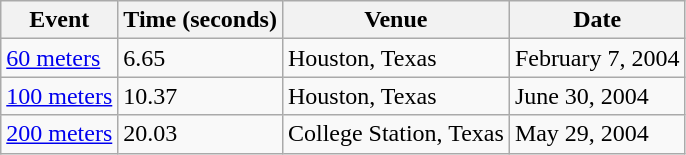<table class="wikitable">
<tr>
<th>Event</th>
<th>Time (seconds)</th>
<th>Venue</th>
<th>Date</th>
</tr>
<tr>
<td><a href='#'>60 meters</a></td>
<td>6.65</td>
<td>Houston, Texas</td>
<td>February 7, 2004</td>
</tr>
<tr>
<td><a href='#'>100 meters</a></td>
<td>10.37</td>
<td>Houston, Texas</td>
<td>June 30, 2004</td>
</tr>
<tr>
<td><a href='#'>200 meters</a></td>
<td>20.03</td>
<td>College Station, Texas</td>
<td>May 29, 2004</td>
</tr>
</table>
